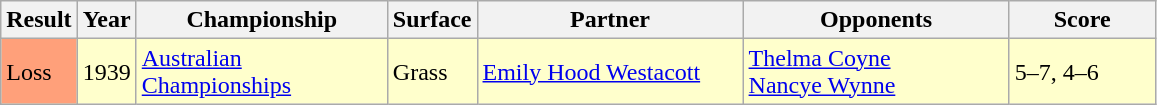<table class="sortable wikitable">
<tr>
<th style="width:40px">Result</th>
<th style="width:30px">Year</th>
<th style="width:160px">Championship</th>
<th style="width:50px">Surface</th>
<th style="width:170px">Partner</th>
<th style="width:170px">Opponents</th>
<th style="width:90px" class="unsortable">Score</th>
</tr>
<tr style="background:#ffc;">
<td style="background:#ffa07a;">Loss</td>
<td>1939</td>
<td><a href='#'>Australian Championships</a></td>
<td>Grass</td>
<td> <a href='#'>Emily Hood Westacott</a></td>
<td> <a href='#'>Thelma Coyne</a> <br>  <a href='#'>Nancye Wynne</a></td>
<td>5–7, 4–6</td>
</tr>
</table>
